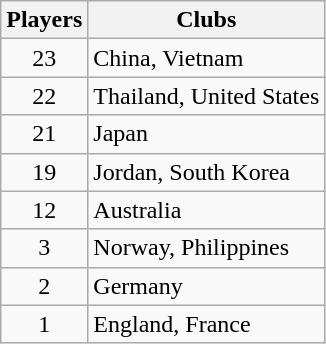<table class="wikitable">
<tr>
<th>Players</th>
<th>Clubs</th>
</tr>
<tr>
<td align="center">23</td>
<td> China,  Vietnam</td>
</tr>
<tr>
<td align="center">22</td>
<td> Thailand,  United States</td>
</tr>
<tr>
<td align="center">21</td>
<td> Japan</td>
</tr>
<tr>
<td align="center">19</td>
<td> Jordan,  South Korea</td>
</tr>
<tr>
<td align="center">12</td>
<td> Australia</td>
</tr>
<tr>
<td align="center">3</td>
<td> Norway,  Philippines</td>
</tr>
<tr>
<td align="center">2</td>
<td> Germany</td>
</tr>
<tr>
<td align="center">1</td>
<td> England,  France</td>
</tr>
</table>
